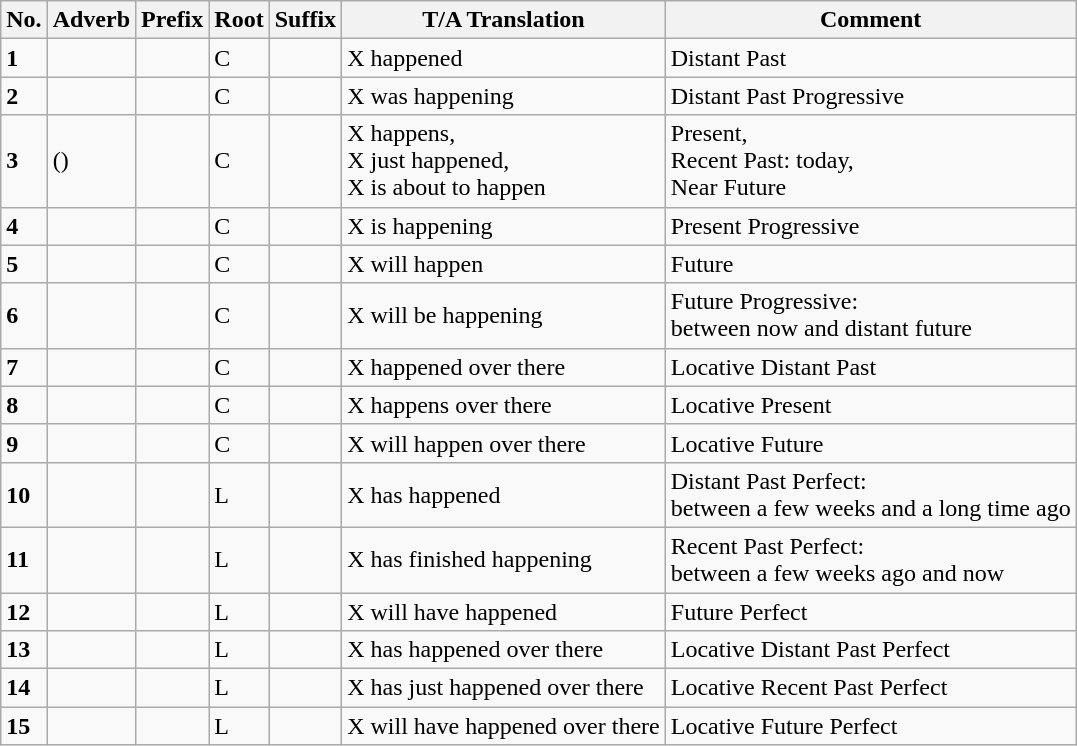<table class="wikitable">
<tr>
<th>No.</th>
<th>Adverb</th>
<th>Prefix</th>
<th>Root</th>
<th>Suffix</th>
<th>T/A Translation</th>
<th>Comment</th>
</tr>
<tr>
<td><strong>1</strong></td>
<td></td>
<td></td>
<td>C</td>
<td></td>
<td>X happened</td>
<td>Distant Past</td>
</tr>
<tr>
<td><strong>2</strong></td>
<td></td>
<td></td>
<td>C</td>
<td></td>
<td>X was happening</td>
<td>Distant Past Progressive</td>
</tr>
<tr>
<td><strong>3</strong></td>
<td>()</td>
<td></td>
<td>C</td>
<td></td>
<td>X happens,<br>X just happened,<br>X is about to happen</td>
<td>Present,<br>Recent Past: today,<br>Near Future</td>
</tr>
<tr>
<td><strong>4</strong></td>
<td></td>
<td></td>
<td>C</td>
<td></td>
<td>X is happening</td>
<td>Present Progressive</td>
</tr>
<tr>
<td><strong>5</strong></td>
<td></td>
<td></td>
<td>C</td>
<td></td>
<td>X will happen</td>
<td>Future</td>
</tr>
<tr>
<td><strong>6</strong></td>
<td></td>
<td></td>
<td>C</td>
<td></td>
<td>X will be happening</td>
<td>Future Progressive:<br>between now and distant future</td>
</tr>
<tr>
<td><strong>7</strong></td>
<td></td>
<td></td>
<td>C</td>
<td></td>
<td>X happened over there</td>
<td>Locative Distant Past</td>
</tr>
<tr>
<td><strong>8</strong></td>
<td></td>
<td></td>
<td>C</td>
<td></td>
<td>X happens over there</td>
<td>Locative Present</td>
</tr>
<tr>
<td><strong>9</strong></td>
<td></td>
<td></td>
<td>C</td>
<td></td>
<td>X will happen over there</td>
<td>Locative Future</td>
</tr>
<tr>
<td><strong> 10</strong></td>
<td></td>
<td></td>
<td>L</td>
<td></td>
<td>X has happened</td>
<td>Distant Past Perfect:<br>between a few weeks and a long time ago</td>
</tr>
<tr>
<td><strong>11</strong></td>
<td></td>
<td></td>
<td>L</td>
<td></td>
<td>X has finished happening</td>
<td>Recent Past Perfect:<br>between a few weeks ago and now</td>
</tr>
<tr>
<td><strong>12</strong></td>
<td></td>
<td></td>
<td>L</td>
<td></td>
<td>X will have happened</td>
<td>Future Perfect</td>
</tr>
<tr>
<td><strong>13</strong></td>
<td></td>
<td></td>
<td>L</td>
<td></td>
<td>X has happened over there</td>
<td>Locative Distant Past Perfect</td>
</tr>
<tr>
<td><strong>14</strong></td>
<td></td>
<td></td>
<td>L</td>
<td></td>
<td>X has just happened over there</td>
<td>Locative Recent Past Perfect</td>
</tr>
<tr>
<td><strong>15</strong></td>
<td></td>
<td></td>
<td>L</td>
<td></td>
<td>X will have happened over there</td>
<td>Locative Future Perfect</td>
</tr>
</table>
